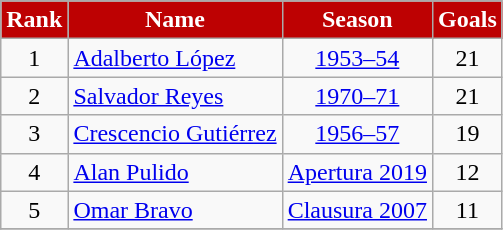<table class="wikitable" style="text-align: center;">
<tr>
</tr>
<tr>
<th style="color:#fff; background:#bd0102;">Rank</th>
<th style="color:#fff; background:#bd0102;">Name</th>
<th style="color:#fff; background:#bd0102;">Season</th>
<th style="color:#fff; background:#bd0102;">Goals</th>
</tr>
<tr>
<td>1</td>
<td align="left"><a href='#'>Adalberto López</a></td>
<td><a href='#'>1953–54</a></td>
<td>21</td>
</tr>
<tr>
<td>2</td>
<td align="left"><a href='#'>Salvador Reyes</a></td>
<td><a href='#'>1970–71</a></td>
<td>21</td>
</tr>
<tr>
<td>3</td>
<td align="left"><a href='#'>Crescencio Gutiérrez</a></td>
<td><a href='#'>1956–57</a></td>
<td>19</td>
</tr>
<tr>
<td>4</td>
<td align="left"><a href='#'>Alan Pulido</a></td>
<td><a href='#'>Apertura 2019</a></td>
<td>12</td>
</tr>
<tr>
<td>5</td>
<td align="left"><a href='#'>Omar Bravo</a></td>
<td><a href='#'>Clausura 2007</a></td>
<td>11</td>
</tr>
<tr>
</tr>
</table>
